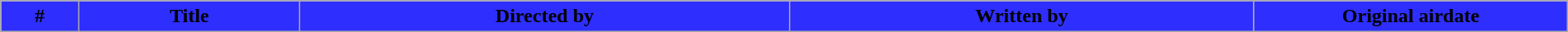<table class="wikitable plainrowheaders" width="100%" style="background:#FFFFFF;">
<tr>
<th width="5%" style="background:#2E2EFE;">#</th>
<th style="background:#2E2EFE;">Title</th>
<th style="background:#2E2EFE;">Directed by</th>
<th style="background:#2E2EFE;">Written by</th>
<th width="20%" style="background:#2E2EFE;">Original airdate<br>




</th>
</tr>
</table>
